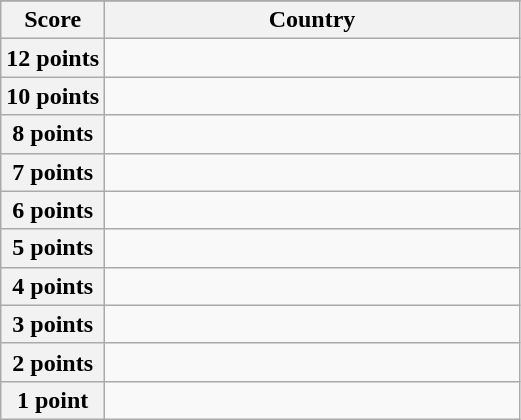<table class="wikitable">
<tr>
</tr>
<tr>
<th scope="col" width="20%">Score</th>
<th scope="col">Country</th>
</tr>
<tr>
<th scope="row">12 points</th>
<td></td>
</tr>
<tr>
<th scope="row">10 points</th>
<td></td>
</tr>
<tr>
<th scope="row">8 points</th>
<td></td>
</tr>
<tr>
<th scope="row">7 points</th>
<td></td>
</tr>
<tr>
<th scope="row">6 points</th>
<td></td>
</tr>
<tr>
<th scope="row">5 points</th>
<td></td>
</tr>
<tr>
<th scope="row">4 points</th>
<td></td>
</tr>
<tr>
<th scope="row">3 points</th>
<td></td>
</tr>
<tr>
<th scope="row">2 points</th>
<td></td>
</tr>
<tr>
<th scope="row">1 point</th>
<td></td>
</tr>
</table>
